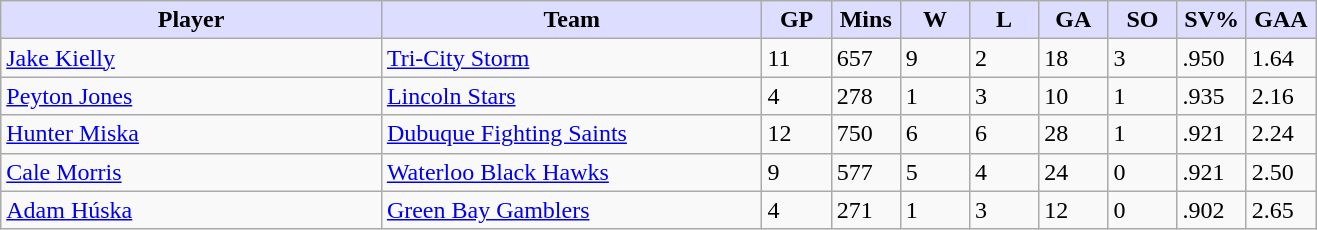<table class="wikitable">
<tr>
<th style="background:#ddf; width:27.5%;">Player</th>
<th style="background:#ddf; width:27.5%;">Team</th>
<th style="background:#ddf; width:5%;">GP</th>
<th style="background:#ddf; width:5%;">Mins</th>
<th style="background:#ddf; width:5%;">W</th>
<th style="background:#ddf; width:5%;">L</th>
<th style="background:#ddf; width:5%;">GA</th>
<th style="background:#ddf; width:5%;">SO</th>
<th style="background:#ddf; width:5%;">SV%</th>
<th style="background:#ddf; width:5%;">GAA</th>
</tr>
<tr>
<td><a href='#'>Jake Kielly</a></td>
<td><a href='#'>Tri-City Storm</a></td>
<td>11</td>
<td>657</td>
<td>9</td>
<td>2</td>
<td>18</td>
<td>3</td>
<td>.950</td>
<td>1.64</td>
</tr>
<tr>
<td><a href='#'>Peyton Jones</a></td>
<td><a href='#'>Lincoln Stars</a></td>
<td>4</td>
<td>278</td>
<td>1</td>
<td>3</td>
<td>10</td>
<td>1</td>
<td>.935</td>
<td>2.16</td>
</tr>
<tr>
<td><a href='#'>Hunter Miska</a></td>
<td><a href='#'>Dubuque Fighting Saints</a></td>
<td>12</td>
<td>750</td>
<td>6</td>
<td>6</td>
<td>28</td>
<td>1</td>
<td>.921</td>
<td>2.24</td>
</tr>
<tr>
<td><a href='#'>Cale Morris</a></td>
<td><a href='#'>Waterloo Black Hawks</a></td>
<td>9</td>
<td>577</td>
<td>5</td>
<td>4</td>
<td>24</td>
<td>0</td>
<td>.921</td>
<td>2.50</td>
</tr>
<tr>
<td><a href='#'>Adam Húska</a></td>
<td><a href='#'>Green Bay Gamblers</a></td>
<td>4</td>
<td>271</td>
<td>1</td>
<td>3</td>
<td>12</td>
<td>0</td>
<td>.902</td>
<td>2.65</td>
</tr>
</table>
